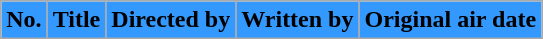<table class="wikitable plainrowheaders" style="background:#fff;">
<tr>
<th style="background:#39f;">No.</th>
<th style="background:#39f;">Title</th>
<th style="background:#39f;">Directed by</th>
<th style="background:#39f;">Written by</th>
<th style="background:#39f;">Original air date<br>







</th>
</tr>
</table>
